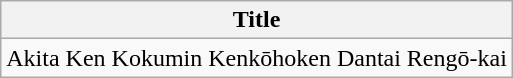<table class="wikitable">
<tr>
<th>Title</th>
</tr>
<tr>
<td>Akita Ken Kokumin Kenkōhoken Dantai Rengō-kai</td>
</tr>
</table>
